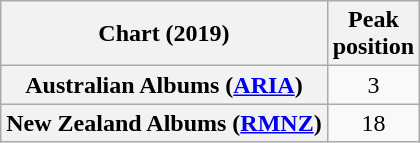<table class="wikitable sortable plainrowheaders" style="text-align:center">
<tr>
<th scope="col">Chart (2019)</th>
<th scope="col">Peak<br>position</th>
</tr>
<tr>
<th scope="row">Australian Albums (<a href='#'>ARIA</a>)</th>
<td>3</td>
</tr>
<tr>
<th scope="row">New Zealand Albums (<a href='#'>RMNZ</a>)</th>
<td>18</td>
</tr>
</table>
